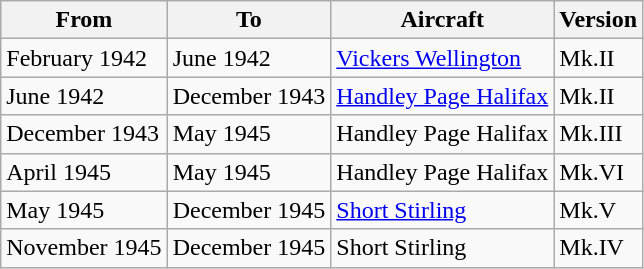<table class="wikitable">
<tr>
<th>From</th>
<th>To</th>
<th>Aircraft</th>
<th>Version</th>
</tr>
<tr>
<td>February 1942</td>
<td>June 1942</td>
<td><a href='#'>Vickers Wellington</a></td>
<td>Mk.II</td>
</tr>
<tr>
<td>June 1942</td>
<td>December 1943</td>
<td><a href='#'>Handley Page Halifax</a></td>
<td>Mk.II</td>
</tr>
<tr>
<td>December 1943</td>
<td>May 1945</td>
<td>Handley Page Halifax</td>
<td>Mk.III</td>
</tr>
<tr>
<td>April 1945</td>
<td>May 1945</td>
<td>Handley Page Halifax</td>
<td>Mk.VI</td>
</tr>
<tr>
<td>May 1945</td>
<td>December 1945</td>
<td><a href='#'>Short Stirling</a></td>
<td>Mk.V</td>
</tr>
<tr>
<td>November 1945</td>
<td>December 1945</td>
<td>Short Stirling</td>
<td>Mk.IV</td>
</tr>
</table>
